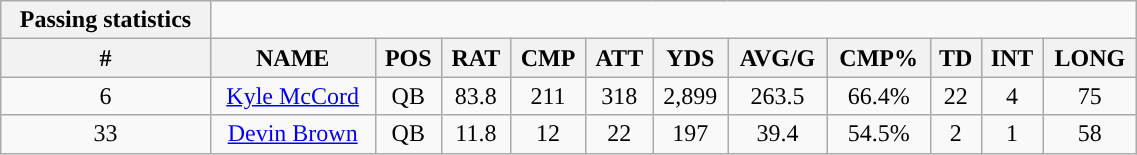<table style="width:60%; text-align:center;" class="wikitable collapsible collapsed">
<tr>
<th style="text-align:center; ">Passing statistics</th>
</tr>
<tr>
<th>#</th>
<th>NAME</th>
<th>POS</th>
<th>RAT</th>
<th>CMP</th>
<th>ATT</th>
<th>YDS</th>
<th>AVG/G</th>
<th>CMP%</th>
<th>TD</th>
<th>INT</th>
<th>LONG</th>
</tr>
<tr>
<td>6</td>
<td><a href='#'>Kyle McCord</a></td>
<td>QB</td>
<td>83.8</td>
<td>211</td>
<td>318</td>
<td>2,899</td>
<td>263.5</td>
<td>66.4%</td>
<td>22</td>
<td>4</td>
<td>75</td>
</tr>
<tr>
<td>33</td>
<td><a href='#'>Devin Brown</a></td>
<td>QB</td>
<td>11.8</td>
<td>12</td>
<td>22</td>
<td>197</td>
<td>39.4</td>
<td>54.5%</td>
<td>2</td>
<td>1</td>
<td>58</td>
</tr>
</table>
